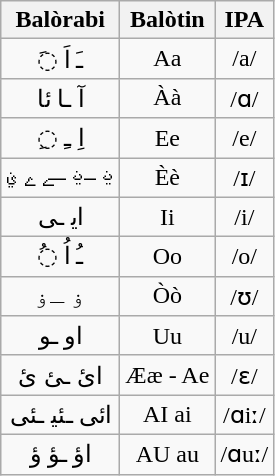<table class="wikitable" style="text-align:center">
<tr>
<th scope="col">Balòrabi</th>
<th scope="col">Balòtin</th>
<th scope="col">IPA</th>
</tr>
<tr>
<td>◌َ ـَ اَ</td>
<td>Aa</td>
<td>/a/</td>
</tr>
<tr>
<td>آ ـا ئا</td>
<td>Àà</td>
<td>/ɑ/</td>
</tr>
<tr>
<td>◌ِ اِ ـِ</td>
<td>Ee</td>
<td>/e/</td>
</tr>
<tr>
<td>ݔ‍ ـݔ‍ ـے ے ࢩ</td>
<td>Èè</td>
<td>/ɪ/</td>
</tr>
<tr>
<td>ای‍ ـی</td>
<td>Ii</td>
<td>/i/</td>
</tr>
<tr>
<td>◌ُ ـُ اُ</td>
<td>Oo</td>
<td>/o/</td>
</tr>
<tr>
<td>ۏ ـۏ</td>
<td>Òò</td>
<td>/ʊ/</td>
</tr>
<tr>
<td>او ـو</td>
<td>Uu</td>
<td>/u/</td>
</tr>
<tr>
<td>ائ ـئ ئ</td>
<td>Ææ - Ae</td>
<td>/ɛ/</td>
</tr>
<tr>
<td>ائی ـئی‍ ـئی</td>
<td>AI ai</td>
<td>/ɑiː/</td>
</tr>
<tr>
<td>اؤ ـؤ ؤ</td>
<td>AU au</td>
<td>/ɑuː/</td>
</tr>
</table>
